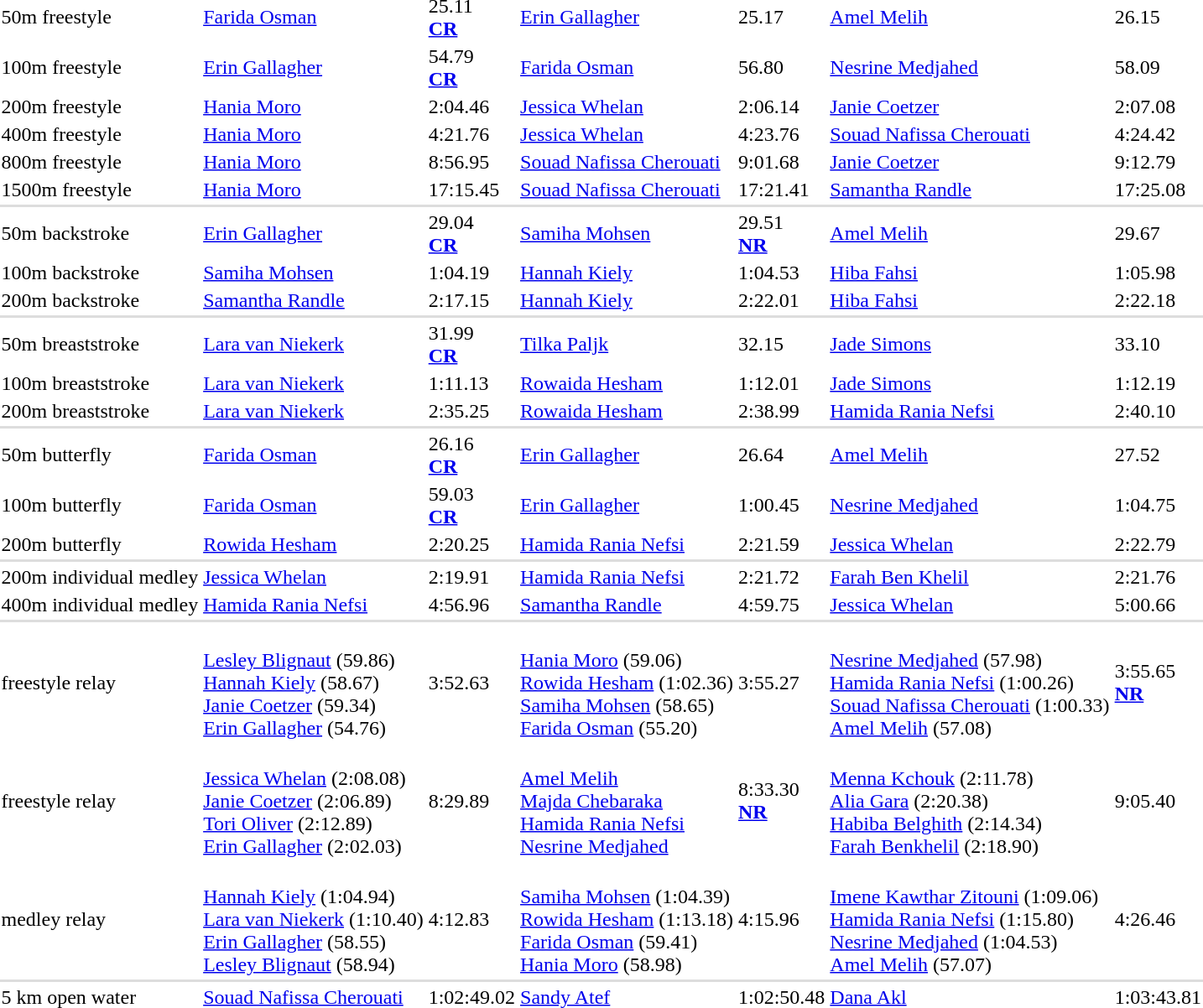<table>
<tr>
<td>50m freestyle</td>
<td><a href='#'>Farida Osman</a><br></td>
<td>25.11<br><strong><a href='#'>CR</a></strong></td>
<td><a href='#'>Erin Gallagher</a><br></td>
<td>25.17</td>
<td><a href='#'>Amel Melih</a><br></td>
<td>26.15</td>
</tr>
<tr>
<td>100m freestyle</td>
<td><a href='#'>Erin Gallagher</a><br></td>
<td>54.79<br><strong><a href='#'>CR</a></strong></td>
<td><a href='#'>Farida Osman</a><br></td>
<td>56.80</td>
<td><a href='#'>Nesrine Medjahed</a><br></td>
<td>58.09</td>
</tr>
<tr>
<td>200m freestyle</td>
<td><a href='#'>Hania Moro</a><br></td>
<td>2:04.46</td>
<td><a href='#'>Jessica Whelan</a><br></td>
<td>2:06.14</td>
<td><a href='#'>Janie Coetzer</a><br></td>
<td>2:07.08</td>
</tr>
<tr>
<td>400m freestyle</td>
<td><a href='#'>Hania Moro</a><br></td>
<td>4:21.76</td>
<td><a href='#'>Jessica Whelan</a><br></td>
<td>4:23.76</td>
<td><a href='#'>Souad Nafissa Cherouati</a><br></td>
<td>4:24.42</td>
</tr>
<tr>
<td>800m freestyle</td>
<td><a href='#'>Hania Moro</a><br></td>
<td>8:56.95</td>
<td><a href='#'>Souad Nafissa Cherouati</a><br></td>
<td>9:01.68</td>
<td><a href='#'>Janie Coetzer</a><br></td>
<td>9:12.79</td>
</tr>
<tr>
<td>1500m freestyle</td>
<td><a href='#'>Hania Moro</a><br></td>
<td>17:15.45</td>
<td><a href='#'>Souad Nafissa Cherouati</a><br></td>
<td>17:21.41</td>
<td><a href='#'>Samantha Randle</a><br></td>
<td>17:25.08</td>
</tr>
<tr bgcolor=#DDDDDD>
<td colspan=7></td>
</tr>
<tr>
<td>50m backstroke</td>
<td><a href='#'>Erin Gallagher</a><br></td>
<td>29.04<br><strong><a href='#'>CR</a></strong></td>
<td><a href='#'>Samiha Mohsen</a><br></td>
<td>29.51<br><strong><a href='#'>NR</a></strong></td>
<td><a href='#'>Amel Melih</a><br></td>
<td>29.67</td>
</tr>
<tr>
<td>100m backstroke</td>
<td><a href='#'>Samiha Mohsen</a><br></td>
<td>1:04.19</td>
<td><a href='#'>Hannah Kiely</a><br></td>
<td>1:04.53</td>
<td><a href='#'>Hiba Fahsi</a><br></td>
<td>1:05.98</td>
</tr>
<tr>
<td>200m backstroke</td>
<td><a href='#'>Samantha Randle</a><br></td>
<td>2:17.15</td>
<td><a href='#'>Hannah Kiely</a><br></td>
<td>2:22.01</td>
<td><a href='#'>Hiba Fahsi</a><br></td>
<td>2:22.18</td>
</tr>
<tr bgcolor=#DDDDDD>
<td colspan=7></td>
</tr>
<tr>
<td>50m breaststroke</td>
<td><a href='#'>Lara van Niekerk</a><br></td>
<td>31.99<br><strong><a href='#'>CR</a></strong></td>
<td><a href='#'>Tilka Paljk</a><br></td>
<td>32.15</td>
<td><a href='#'>Jade Simons</a><br></td>
<td>33.10</td>
</tr>
<tr>
<td>100m breaststroke</td>
<td><a href='#'>Lara van Niekerk</a><br></td>
<td>1:11.13</td>
<td><a href='#'>Rowaida Hesham</a><br></td>
<td>1:12.01</td>
<td><a href='#'>Jade Simons</a><br></td>
<td>1:12.19</td>
</tr>
<tr>
<td>200m breaststroke</td>
<td><a href='#'>Lara van Niekerk</a><br></td>
<td>2:35.25</td>
<td><a href='#'>Rowaida Hesham</a><br></td>
<td>2:38.99</td>
<td><a href='#'>Hamida Rania Nefsi</a><br></td>
<td>2:40.10</td>
</tr>
<tr bgcolor=#DDDDDD>
<td colspan=7></td>
</tr>
<tr>
<td>50m butterfly</td>
<td><a href='#'>Farida Osman</a><br></td>
<td>26.16<br><strong><a href='#'>CR</a></strong></td>
<td><a href='#'>Erin Gallagher</a><br></td>
<td>26.64</td>
<td><a href='#'>Amel Melih</a><br></td>
<td>27.52</td>
</tr>
<tr>
<td>100m butterfly</td>
<td><a href='#'>Farida Osman</a><br></td>
<td>59.03<br><strong><a href='#'>CR</a></strong></td>
<td><a href='#'>Erin Gallagher</a><br></td>
<td>1:00.45</td>
<td><a href='#'>Nesrine Medjahed</a><br></td>
<td>1:04.75</td>
</tr>
<tr>
<td>200m butterfly</td>
<td><a href='#'>Rowida Hesham</a><br></td>
<td>2:20.25</td>
<td><a href='#'>Hamida Rania Nefsi</a><br></td>
<td>2:21.59</td>
<td><a href='#'>Jessica Whelan</a><br></td>
<td>2:22.79</td>
</tr>
<tr bgcolor=#DDDDDD>
<td colspan=7></td>
</tr>
<tr>
<td>200m individual medley</td>
<td><a href='#'>Jessica Whelan</a><br></td>
<td>2:19.91</td>
<td><a href='#'>Hamida Rania Nefsi</a><br></td>
<td>2:21.72</td>
<td><a href='#'>Farah Ben Khelil</a><br></td>
<td>2:21.76</td>
</tr>
<tr>
<td>400m individual medley</td>
<td><a href='#'>Hamida Rania Nefsi</a><br></td>
<td>4:56.96</td>
<td><a href='#'>Samantha Randle</a><br></td>
<td>4:59.75</td>
<td><a href='#'>Jessica Whelan</a><br></td>
<td>5:00.66</td>
</tr>
<tr bgcolor=#DDDDDD>
<td colspan=7></td>
</tr>
<tr>
<td> freestyle relay</td>
<td><br><a href='#'>Lesley Blignaut</a> (59.86)<br><a href='#'>Hannah Kiely</a> (58.67)<br><a href='#'>Janie Coetzer</a> (59.34)<br><a href='#'>Erin Gallagher</a> (54.76)</td>
<td>3:52.63</td>
<td><br><a href='#'>Hania Moro</a> (59.06)<br><a href='#'>Rowida Hesham</a> (1:02.36)<br><a href='#'>Samiha Mohsen</a> (58.65)<br><a href='#'>Farida Osman</a> (55.20)</td>
<td>3:55.27</td>
<td><br><a href='#'>Nesrine Medjahed</a> (57.98)<br><a href='#'>Hamida Rania Nefsi</a> (1:00.26)<br><a href='#'>Souad Nafissa Cherouati</a> (1:00.33)<br><a href='#'>Amel Melih</a> (57.08)</td>
<td>3:55.65<br><strong><a href='#'>NR</a></strong></td>
</tr>
<tr>
<td> freestyle relay</td>
<td><br><a href='#'>Jessica Whelan</a> (2:08.08)<br><a href='#'>Janie Coetzer</a> (2:06.89)<br><a href='#'>Tori Oliver</a> (2:12.89)<br><a href='#'>Erin Gallagher</a> (2:02.03)</td>
<td>8:29.89</td>
<td><br><a href='#'>Amel Melih</a><br><a href='#'>Majda Chebaraka</a><br><a href='#'>Hamida Rania Nefsi</a><br><a href='#'>Nesrine Medjahed</a></td>
<td>8:33.30<br><strong><a href='#'>NR</a></strong></td>
<td><br><a href='#'>Menna Kchouk</a> (2:11.78)<br><a href='#'>Alia Gara</a> (2:20.38)<br><a href='#'>Habiba Belghith</a> (2:14.34)<br><a href='#'>Farah Benkhelil</a> (2:18.90)</td>
<td>9:05.40</td>
</tr>
<tr>
<td> medley relay</td>
<td><br><a href='#'>Hannah Kiely</a> (1:04.94)<br><a href='#'>Lara van Niekerk</a> (1:10.40)<br><a href='#'>Erin Gallagher</a> (58.55)<br><a href='#'>Lesley Blignaut</a> (58.94)</td>
<td>4:12.83</td>
<td><br><a href='#'>Samiha Mohsen</a> (1:04.39)<br><a href='#'>Rowida Hesham</a> (1:13.18)<br><a href='#'>Farida Osman</a> (59.41)<br><a href='#'>Hania Moro</a> (58.98)</td>
<td>4:15.96</td>
<td><br><a href='#'>Imene Kawthar Zitouni</a> (1:09.06)<br><a href='#'>Hamida Rania Nefsi</a> (1:15.80)<br><a href='#'>Nesrine Medjahed</a> (1:04.53)<br><a href='#'>Amel Melih</a> (57.07)</td>
<td>4:26.46</td>
</tr>
<tr bgcolor=#DDDDDD>
<td colspan=7></td>
</tr>
<tr>
<td>5 km open water</td>
<td><a href='#'>Souad Nafissa Cherouati</a><br></td>
<td>1:02:49.02</td>
<td><a href='#'>Sandy Atef</a><br></td>
<td>1:02:50.48</td>
<td><a href='#'>Dana Akl</a><br></td>
<td>1:03:43.81</td>
</tr>
</table>
